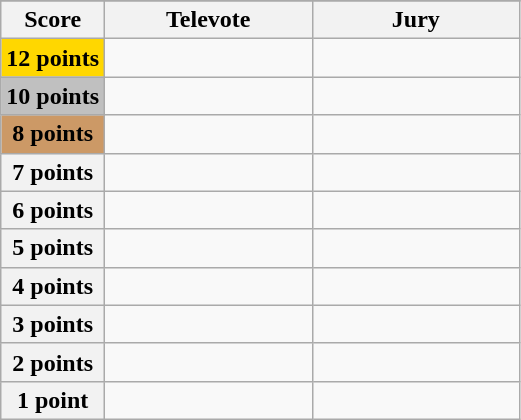<table class="wikitable">
<tr>
</tr>
<tr>
<th scope="col" width="20%">Score</th>
<th scope="col" width="40%">Televote</th>
<th scope="col" width="40%">Jury</th>
</tr>
<tr>
<th scope="row" style="background:gold">12 points</th>
<td></td>
<td></td>
</tr>
<tr>
<th scope="row" style="background:silver">10 points</th>
<td></td>
<td></td>
</tr>
<tr>
<th scope="row" style="background:#CC9966">8 points</th>
<td></td>
<td></td>
</tr>
<tr>
<th scope="row">7 points</th>
<td></td>
<td></td>
</tr>
<tr>
<th scope="row">6 points</th>
<td></td>
<td></td>
</tr>
<tr>
<th scope="row">5 points</th>
<td></td>
<td></td>
</tr>
<tr>
<th scope="row">4 points</th>
<td></td>
<td></td>
</tr>
<tr>
<th scope="row">3 points</th>
<td></td>
<td></td>
</tr>
<tr>
<th scope="row">2 points</th>
<td></td>
<td></td>
</tr>
<tr>
<th scope="row">1 point</th>
<td></td>
<td></td>
</tr>
</table>
